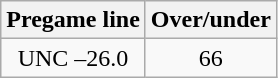<table class="wikitable">
<tr align="center">
<th style=>Pregame line</th>
<th style=>Over/under</th>
</tr>
<tr align="center">
<td>UNC –26.0</td>
<td>66</td>
</tr>
</table>
